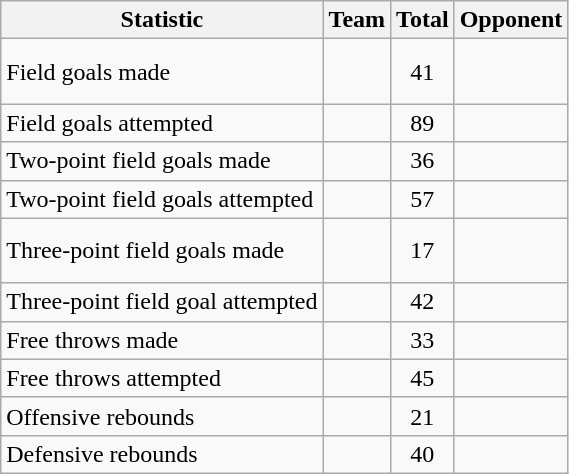<table class=wikitable>
<tr>
<th>Statistic</th>
<th>Team</th>
<th>Total</th>
<th>Opponent</th>
</tr>
<tr>
<td>Field goals made</td>
<td><br><br></td>
<td align=center>41</td>
<td><br><br></td>
</tr>
<tr>
<td>Field goals attempted</td>
<td></td>
<td align=center>89</td>
<td></td>
</tr>
<tr>
<td>Two-point field goals made</td>
<td><br></td>
<td align=center>36</td>
<td><br></td>
</tr>
<tr>
<td>Two-point field goals attempted</td>
<td></td>
<td align=center>57</td>
<td></td>
</tr>
<tr>
<td>Three-point field goals made</td>
<td><br><br></td>
<td align=center>17</td>
<td><br><br></td>
</tr>
<tr>
<td>Three-point field goal attempted</td>
<td></td>
<td align=center>42</td>
<td></td>
</tr>
<tr>
<td>Free throws made</td>
<td><br></td>
<td align=center>33</td>
<td><br></td>
</tr>
<tr>
<td>Free throws attempted</td>
<td></td>
<td align=center>45</td>
<td></td>
</tr>
<tr>
<td>Offensive rebounds</td>
<td><br></td>
<td align=center>21</td>
<td><br></td>
</tr>
<tr>
<td>Defensive rebounds</td>
<td></td>
<td align=center>40</td>
<td></td>
</tr>
</table>
